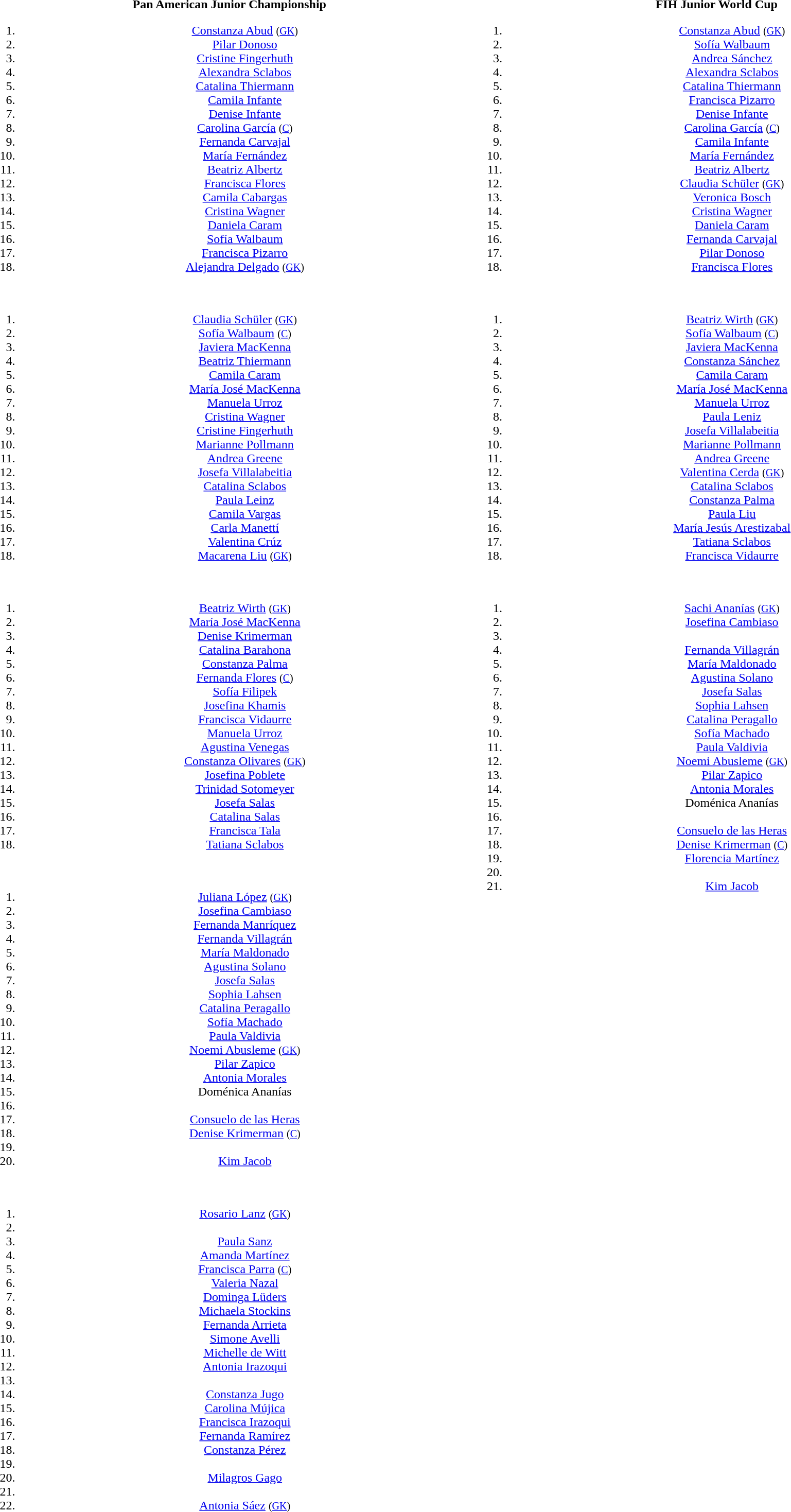<table width="100%">
<tr>
<td width="50%" valign="top" align="center"><br><strong>Pan American Junior Championship</strong><br>
<ol><li><a href='#'>Constanza Abud</a> <small>(<a href='#'>GK</a>)</small></li><li><a href='#'>Pilar Donoso</a></li><li><a href='#'>Cristine Fingerhuth</a></li><li><a href='#'>Alexandra Sclabos</a></li><li><a href='#'>Catalina Thiermann</a></li><li><a href='#'>Camila Infante</a></li><li><a href='#'>Denise Infante</a></li><li><a href='#'>Carolina García</a> <small>(<a href='#'>C</a>)</small></li><li><a href='#'>Fernanda Carvajal</a></li><li><a href='#'>María Fernández</a></li><li><a href='#'>Beatriz Albertz</a></li><li><a href='#'>Francisca Flores</a></li><li><a href='#'>Camila Cabargas</a></li><li><a href='#'>Cristina Wagner</a></li><li><a href='#'>Daniela Caram</a></li><li><a href='#'>Sofía Walbaum</a></li><li><a href='#'>Francisca Pizarro</a></li><li><a href='#'>Alejandra Delgado</a> <small>(<a href='#'>GK</a>)</small></li></ol>
<br>
<ol><li><a href='#'>Claudia Schüler</a> <small>(<a href='#'>GK</a>)</small></li><li><a href='#'>Sofía Walbaum</a> <small>(<a href='#'>C</a>)</small></li><li><a href='#'>Javiera MacKenna</a></li><li><a href='#'>Beatriz Thiermann</a></li><li><a href='#'>Camila Caram</a></li><li><a href='#'>María José MacKenna</a></li><li><a href='#'>Manuela Urroz</a></li><li><a href='#'>Cristina Wagner</a></li><li><a href='#'>Cristine Fingerhuth</a></li><li><a href='#'>Marianne Pollmann</a></li><li><a href='#'>Andrea Greene</a></li><li><a href='#'>Josefa Villalabeitia</a></li><li><a href='#'>Catalina Sclabos</a></li><li><a href='#'>Paula Leinz</a></li><li><a href='#'>Camila Vargas</a></li><li><a href='#'>Carla Manettí</a></li><li><a href='#'>Valentina Crúz</a></li><li><a href='#'>Macarena Liu</a> <small>(<a href='#'>GK</a>)</small></li></ol>
<br>
<ol><li><a href='#'>Beatriz Wirth</a> <small>(<a href='#'>GK</a>)</small></li><li><a href='#'>María José MacKenna</a></li><li><a href='#'>Denise Krimerman</a></li><li><a href='#'>Catalina Barahona</a></li><li><a href='#'>Constanza Palma</a></li><li><a href='#'>Fernanda Flores</a> <small>(<a href='#'>C</a>)</small></li><li><a href='#'>Sofía Filipek</a></li><li><a href='#'>Josefina Khamis</a></li><li><a href='#'>Francisca Vidaurre</a></li><li><a href='#'>Manuela Urroz</a></li><li><a href='#'>Agustina Venegas</a></li><li><a href='#'>Constanza Olivares</a> <small>(<a href='#'>GK</a>)</small></li><li><a href='#'>Josefina Poblete</a></li><li><a href='#'>Trinidad Sotomeyer</a></li><li><a href='#'>Josefa Salas</a></li><li><a href='#'>Catalina Salas</a></li><li><a href='#'>Francisca Tala</a></li><li><a href='#'>Tatiana Sclabos</a></li></ol>
<br>
<ol><li><a href='#'>Juliana López</a> <small>(<a href='#'>GK</a>)</small></li><li><a href='#'>Josefina Cambiaso</a></li><li><a href='#'>Fernanda Manríquez</a></li><li><a href='#'>Fernanda Villagrán</a></li><li><a href='#'>María Maldonado</a></li><li><a href='#'>Agustina Solano</a></li><li><a href='#'>Josefa Salas</a></li><li><a href='#'>Sophia Lahsen</a></li><li><a href='#'>Catalina Peragallo</a></li><li><a href='#'>Sofía Machado</a></li><li><a href='#'>Paula Valdivia</a></li><li><a href='#'>Noemi Abusleme</a> <small>(<a href='#'>GK</a>)</small></li><li><a href='#'>Pilar Zapico</a></li><li><a href='#'>Antonia Morales</a></li><li>Doménica Ananías</li><li><li><a href='#'>Consuelo de las Heras</a></li><li><a href='#'>Denise Krimerman</a> <small>(<a href='#'>C</a>)</small></li><li><li><a href='#'>Kim Jacob</a></li></ol>
<br>
<ol><li><a href='#'>Rosario Lanz</a> <small>(<a href='#'>GK</a>)</small></li><li><li><a href='#'>Paula Sanz</a></li><li><a href='#'>Amanda Martínez</a></li><li><a href='#'>Francisca Parra</a> <small>(<a href='#'>C</a>)</small></li><li><a href='#'>Valeria Nazal</a></li><li><a href='#'>Dominga Lüders</a></li><li><a href='#'>Michaela Stockins</a></li><li><a href='#'>Fernanda Arrieta</a></li><li><a href='#'>Simone Avelli</a></li><li><a href='#'>Michelle de Witt</a></li><li><a href='#'>Antonia Irazoqui</a></li><li><li><a href='#'>Constanza Jugo</a></li><li><a href='#'>Carolina Mújica</a></li><li><a href='#'>Francisca Irazoqui</a></li><li><a href='#'>Fernanda Ramírez</a></li><li><a href='#'>Constanza Pérez</a></li><li><li><a href='#'>Milagros Gago</a></li><li><li><a href='#'>Antonia Sáez</a> <small>(<a href='#'>GK</a>)</small></li></ol>
</td>
<td width="50%" valign="top" align="center"><br><strong>FIH Junior World Cup</strong><br>
<ol><li><a href='#'>Constanza Abud</a> <small>(<a href='#'>GK</a>)</small></li><li><a href='#'>Sofía Walbaum</a></li><li><a href='#'>Andrea Sánchez</a></li><li><a href='#'>Alexandra Sclabos</a></li><li><a href='#'>Catalina Thiermann</a></li><li><a href='#'>Francisca Pizarro</a></li><li><a href='#'>Denise Infante</a></li><li><a href='#'>Carolina García</a> <small>(<a href='#'>C</a>)</small></li><li><a href='#'>Camila Infante</a></li><li><a href='#'>María Fernández</a></li><li><a href='#'>Beatriz Albertz</a></li><li><a href='#'>Claudia Schüler</a> <small>(<a href='#'>GK</a>)</small></li><li><a href='#'>Veronica Bosch</a></li><li><a href='#'>Cristina Wagner</a></li><li><a href='#'>Daniela Caram</a></li><li><a href='#'>Fernanda Carvajal</a></li><li><a href='#'>Pilar Donoso</a></li><li><a href='#'>Francisca Flores</a></li></ol>
<br>
<ol><li><a href='#'>Beatriz Wirth</a> <small>(<a href='#'>GK</a>)</small></li><li><a href='#'>Sofía Walbaum</a> <small>(<a href='#'>C</a>)</small></li><li><a href='#'>Javiera MacKenna</a></li><li><a href='#'>Constanza Sánchez</a></li><li><a href='#'>Camila Caram</a></li><li><a href='#'>María José MacKenna</a></li><li><a href='#'>Manuela Urroz</a></li><li><a href='#'>Paula Leniz</a></li><li><a href='#'>Josefa Villalabeitia</a></li><li><a href='#'>Marianne Pollmann</a></li><li><a href='#'>Andrea Greene</a></li><li><a href='#'>Valentina Cerda</a> <small>(<a href='#'>GK</a>)</small></li><li><a href='#'>Catalina Sclabos</a></li><li><a href='#'>Constanza Palma</a></li><li><a href='#'>Paula Liu</a></li><li><a href='#'>María Jesús Arestizabal</a></li><li><a href='#'>Tatiana Sclabos</a></li><li><a href='#'>Francisca Vidaurre</a></li></ol>
<br>
<ol><li><a href='#'>Sachi Ananías</a> <small>(<a href='#'>GK</a>)</small></li><li><a href='#'>Josefina Cambiaso</a></li><li><li><a href='#'>Fernanda Villagrán</a></li><li><a href='#'>María Maldonado</a></li><li><a href='#'>Agustina Solano</a></li><li><a href='#'>Josefa Salas</a></li><li><a href='#'>Sophia Lahsen</a></li><li><a href='#'>Catalina Peragallo</a></li><li><a href='#'>Sofía Machado</a></li><li><a href='#'>Paula Valdivia</a></li><li><a href='#'>Noemi Abusleme</a> <small>(<a href='#'>GK</a>)</small></li><li><a href='#'>Pilar Zapico</a></li><li><a href='#'>Antonia Morales</a></li><li>Doménica Ananías</li><li><li><a href='#'>Consuelo de las Heras</a></li><li><a href='#'>Denise Krimerman</a> <small>(<a href='#'>C</a>)</small></li><li><a href='#'>Florencia Martínez</a></li><li><li><a href='#'>Kim Jacob</a></li></ol>
</td>
</tr>
</table>
